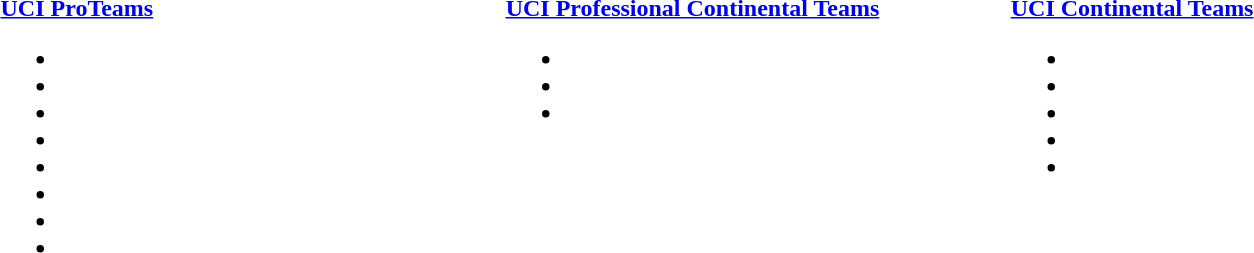<table>
<tr>
<td style="vertical-align:top; width:25%;"><strong><a href='#'>UCI ProTeams</a></strong><br><ul><li></li><li></li><li></li><li></li><li></li><li></li><li></li><li></li></ul></td>
<td style="vertical-align:top; width:25%;"><strong><a href='#'>UCI Professional Continental Teams</a></strong><br><ul><li></li><li></li><li></li></ul></td>
<td style="vertical-align:top; width:25%;"><strong><a href='#'>UCI Continental Teams</a></strong><br><ul><li></li><li></li><li></li><li></li><li></li></ul></td>
</tr>
</table>
